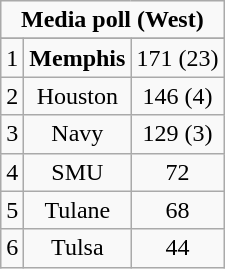<table class="wikitable">
<tr align="center">
<td align="center" Colspan="3"><strong>Media poll (West)</strong></td>
</tr>
<tr align="center">
</tr>
<tr align="center">
<td>1</td>
<td><strong>Memphis</strong></td>
<td>171 (23)</td>
</tr>
<tr align="center">
<td>2</td>
<td>Houston</td>
<td>146 (4)</td>
</tr>
<tr align="center">
<td>3</td>
<td>Navy</td>
<td>129 (3)</td>
</tr>
<tr align="center">
<td>4</td>
<td>SMU</td>
<td>72</td>
</tr>
<tr align="center">
<td>5</td>
<td>Tulane</td>
<td>68</td>
</tr>
<tr align="center">
<td>6</td>
<td>Tulsa</td>
<td>44</td>
</tr>
</table>
